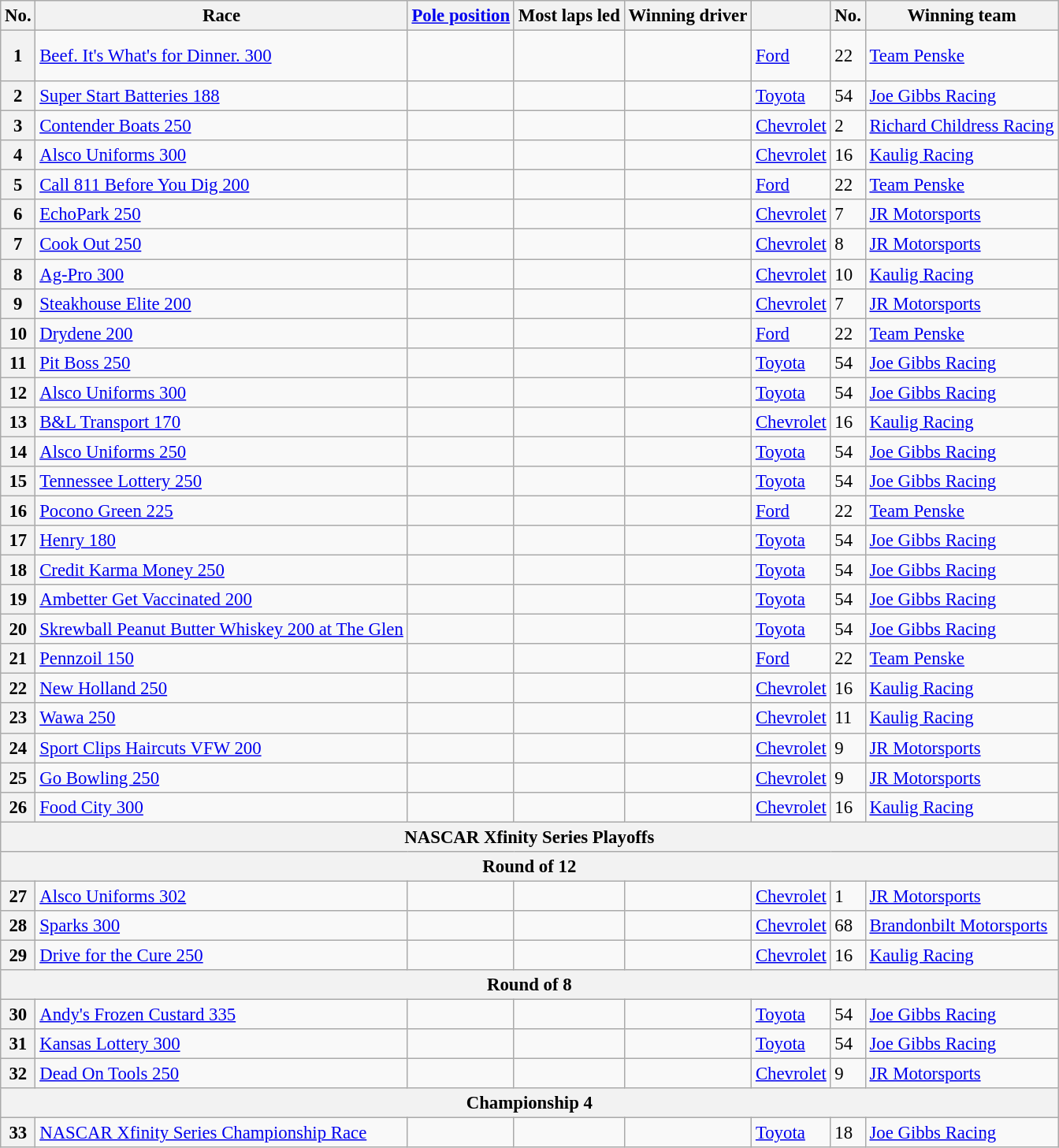<table class="wikitable" style="font-size:95%">
<tr>
<th>No.</th>
<th>Race</th>
<th><a href='#'>Pole position</a></th>
<th>Most laps led</th>
<th>Winning driver</th>
<th></th>
<th>No.</th>
<th>Winning team</th>
</tr>
<tr>
<th>1</th>
<td><a href='#'>Beef. It's What's for Dinner. 300</a></td>
<td></td>
<td><br><br></td>
<td></td>
<td><a href='#'>Ford</a></td>
<td>22</td>
<td><a href='#'>Team Penske</a></td>
</tr>
<tr>
<th>2</th>
<td><a href='#'>Super Start Batteries 188</a></td>
<td></td>
<td></td>
<td></td>
<td><a href='#'>Toyota</a></td>
<td>54</td>
<td><a href='#'>Joe Gibbs Racing</a></td>
</tr>
<tr>
<th>3</th>
<td><a href='#'>Contender Boats 250</a></td>
<td></td>
<td></td>
<td></td>
<td><a href='#'>Chevrolet</a></td>
<td>2</td>
<td><a href='#'>Richard Childress Racing</a></td>
</tr>
<tr>
<th>4</th>
<td><a href='#'>Alsco Uniforms 300</a></td>
<td></td>
<td></td>
<td></td>
<td><a href='#'>Chevrolet</a></td>
<td>16</td>
<td><a href='#'>Kaulig Racing</a></td>
</tr>
<tr>
<th>5</th>
<td><a href='#'>Call 811 Before You Dig 200</a></td>
<td></td>
<td></td>
<td></td>
<td><a href='#'>Ford</a></td>
<td>22</td>
<td><a href='#'>Team Penske</a></td>
</tr>
<tr>
<th>6</th>
<td><a href='#'>EchoPark 250</a></td>
<td></td>
<td></td>
<td></td>
<td><a href='#'>Chevrolet</a></td>
<td>7</td>
<td><a href='#'>JR Motorsports</a></td>
</tr>
<tr>
<th>7</th>
<td><a href='#'>Cook Out 250</a></td>
<td></td>
<td></td>
<td></td>
<td><a href='#'>Chevrolet</a></td>
<td>8</td>
<td><a href='#'>JR Motorsports</a></td>
</tr>
<tr>
<th>8</th>
<td><a href='#'>Ag-Pro 300</a></td>
<td></td>
<td></td>
<td></td>
<td><a href='#'>Chevrolet</a></td>
<td>10</td>
<td><a href='#'>Kaulig Racing</a></td>
</tr>
<tr>
<th>9</th>
<td><a href='#'>Steakhouse Elite 200</a></td>
<td></td>
<td></td>
<td></td>
<td><a href='#'>Chevrolet</a></td>
<td>7</td>
<td><a href='#'>JR Motorsports</a></td>
</tr>
<tr>
<th>10</th>
<td><a href='#'>Drydene 200</a></td>
<td></td>
<td></td>
<td></td>
<td><a href='#'>Ford</a></td>
<td>22</td>
<td><a href='#'>Team Penske</a></td>
</tr>
<tr>
<th>11</th>
<td><a href='#'>Pit Boss 250</a></td>
<td></td>
<td></td>
<td></td>
<td><a href='#'>Toyota</a></td>
<td>54</td>
<td><a href='#'>Joe Gibbs Racing</a></td>
</tr>
<tr>
<th>12</th>
<td><a href='#'>Alsco Uniforms 300</a></td>
<td></td>
<td></td>
<td></td>
<td><a href='#'>Toyota</a></td>
<td>54</td>
<td><a href='#'>Joe Gibbs Racing</a></td>
</tr>
<tr>
<th>13</th>
<td><a href='#'>B&L Transport 170</a></td>
<td></td>
<td></td>
<td></td>
<td><a href='#'>Chevrolet</a></td>
<td>16</td>
<td><a href='#'>Kaulig Racing</a></td>
</tr>
<tr>
<th>14</th>
<td><a href='#'>Alsco Uniforms 250</a></td>
<td></td>
<td></td>
<td></td>
<td><a href='#'>Toyota</a></td>
<td>54</td>
<td><a href='#'>Joe Gibbs Racing</a></td>
</tr>
<tr>
<th>15</th>
<td><a href='#'>Tennessee Lottery 250</a></td>
<td></td>
<td></td>
<td></td>
<td><a href='#'>Toyota</a></td>
<td>54</td>
<td><a href='#'>Joe Gibbs Racing</a></td>
</tr>
<tr>
<th>16</th>
<td><a href='#'>Pocono Green 225</a></td>
<td></td>
<td></td>
<td></td>
<td><a href='#'>Ford</a></td>
<td>22</td>
<td><a href='#'>Team Penske</a></td>
</tr>
<tr>
<th>17</th>
<td><a href='#'>Henry 180</a></td>
<td></td>
<td></td>
<td></td>
<td><a href='#'>Toyota</a></td>
<td>54</td>
<td><a href='#'>Joe Gibbs Racing</a></td>
</tr>
<tr>
<th>18</th>
<td><a href='#'>Credit Karma Money 250</a></td>
<td></td>
<td></td>
<td></td>
<td><a href='#'>Toyota</a></td>
<td>54</td>
<td><a href='#'>Joe Gibbs Racing</a></td>
</tr>
<tr>
<th>19</th>
<td><a href='#'>Ambetter Get Vaccinated 200</a></td>
<td></td>
<td></td>
<td></td>
<td><a href='#'>Toyota</a></td>
<td>54</td>
<td><a href='#'>Joe Gibbs Racing</a></td>
</tr>
<tr>
<th>20</th>
<td><a href='#'>Skrewball Peanut Butter Whiskey 200 at The Glen</a></td>
<td></td>
<td></td>
<td></td>
<td><a href='#'>Toyota</a></td>
<td>54</td>
<td><a href='#'>Joe Gibbs Racing</a></td>
</tr>
<tr>
<th>21</th>
<td><a href='#'>Pennzoil 150</a></td>
<td></td>
<td></td>
<td></td>
<td><a href='#'>Ford</a></td>
<td>22</td>
<td><a href='#'>Team Penske</a></td>
</tr>
<tr>
<th>22</th>
<td><a href='#'>New Holland 250</a></td>
<td></td>
<td></td>
<td></td>
<td><a href='#'>Chevrolet</a></td>
<td>16</td>
<td><a href='#'>Kaulig Racing</a></td>
</tr>
<tr>
<th>23</th>
<td><a href='#'>Wawa 250</a></td>
<td></td>
<td></td>
<td></td>
<td><a href='#'>Chevrolet</a></td>
<td>11</td>
<td><a href='#'>Kaulig Racing</a></td>
</tr>
<tr>
<th>24</th>
<td><a href='#'>Sport Clips Haircuts VFW 200</a></td>
<td></td>
<td></td>
<td></td>
<td><a href='#'>Chevrolet</a></td>
<td>9</td>
<td><a href='#'>JR Motorsports</a></td>
</tr>
<tr>
<th>25</th>
<td><a href='#'>Go Bowling 250</a></td>
<td></td>
<td></td>
<td></td>
<td><a href='#'>Chevrolet</a></td>
<td>9</td>
<td><a href='#'>JR Motorsports</a></td>
</tr>
<tr>
<th>26</th>
<td><a href='#'>Food City 300</a></td>
<td></td>
<td></td>
<td></td>
<td><a href='#'>Chevrolet</a></td>
<td>16</td>
<td><a href='#'>Kaulig Racing</a></td>
</tr>
<tr>
<th colspan="8">NASCAR Xfinity Series Playoffs</th>
</tr>
<tr>
<th colspan="8">Round of 12</th>
</tr>
<tr>
<th>27</th>
<td><a href='#'>Alsco Uniforms 302</a></td>
<td></td>
<td></td>
<td></td>
<td><a href='#'>Chevrolet</a></td>
<td>1</td>
<td><a href='#'>JR Motorsports</a></td>
</tr>
<tr>
<th>28</th>
<td><a href='#'>Sparks 300</a></td>
<td></td>
<td></td>
<td></td>
<td><a href='#'>Chevrolet</a></td>
<td>68</td>
<td><a href='#'>Brandonbilt Motorsports</a></td>
</tr>
<tr>
<th>29</th>
<td><a href='#'>Drive for the Cure 250</a></td>
<td></td>
<td></td>
<td></td>
<td><a href='#'>Chevrolet</a></td>
<td>16</td>
<td><a href='#'>Kaulig Racing</a></td>
</tr>
<tr>
<th colspan="8">Round of 8</th>
</tr>
<tr>
<th>30</th>
<td><a href='#'>Andy's Frozen Custard 335</a></td>
<td></td>
<td></td>
<td></td>
<td><a href='#'>Toyota</a></td>
<td>54</td>
<td><a href='#'>Joe Gibbs Racing</a></td>
</tr>
<tr>
<th>31</th>
<td><a href='#'>Kansas Lottery 300</a></td>
<td></td>
<td></td>
<td></td>
<td><a href='#'>Toyota</a></td>
<td>54</td>
<td><a href='#'>Joe Gibbs Racing</a></td>
</tr>
<tr>
<th>32</th>
<td><a href='#'>Dead On Tools 250</a></td>
<td></td>
<td></td>
<td></td>
<td><a href='#'>Chevrolet</a></td>
<td>9</td>
<td><a href='#'>JR Motorsports</a></td>
</tr>
<tr>
<th colspan="8">Championship 4</th>
</tr>
<tr>
<th>33</th>
<td><a href='#'>NASCAR Xfinity Series Championship Race</a></td>
<td></td>
<td></td>
<td></td>
<td><a href='#'>Toyota</a></td>
<td>18</td>
<td><a href='#'>Joe Gibbs Racing</a></td>
</tr>
</table>
